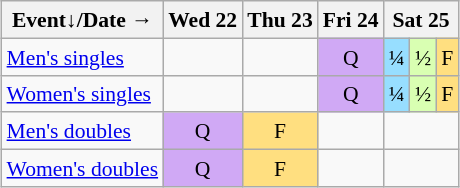<table class="wikitable" style="margin:0.5em auto; font-size:90%; line-height:1.25em;">
<tr style="text-align:center;">
<th>Event↓/Date →</th>
<th>Wed 22</th>
<th>Thu 23</th>
<th>Fri 24</th>
<th colspan=3>Sat 25</th>
</tr>
<tr style="text-align:center;">
<td style="text-align:left;"><a href='#'>Men's singles</a></td>
<td></td>
<td></td>
<td style="background-color:#D0A9F5;">Q</td>
<td style="background-color:#97DEFF;">¼</td>
<td style="background-color:#D9FFB2;">½</td>
<td style="background-color:#FFDF80;">F</td>
</tr>
<tr style="text-align:center;">
<td style="text-align:left;"><a href='#'>Women's singles</a></td>
<td></td>
<td></td>
<td style="background-color:#D0A9F5;">Q</td>
<td style="background-color:#97DEFF;">¼</td>
<td style="background-color:#D9FFB2;">½</td>
<td style="background-color:#FFDF80;">F</td>
</tr>
<tr style="text-align:center;">
<td style="text-align:left;"><a href='#'>Men's doubles</a></td>
<td style="background-color:#D0A9F5;">Q</td>
<td style="background-color:#FFDF80;">F</td>
<td></td>
<td colspan=3></td>
</tr>
<tr style="text-align:center;">
<td style="text-align:left;"><a href='#'>Women's doubles</a></td>
<td style="background-color:#D0A9F5;">Q</td>
<td style="background-color:#FFDF80;">F</td>
<td></td>
<td colspan=3></td>
</tr>
</table>
